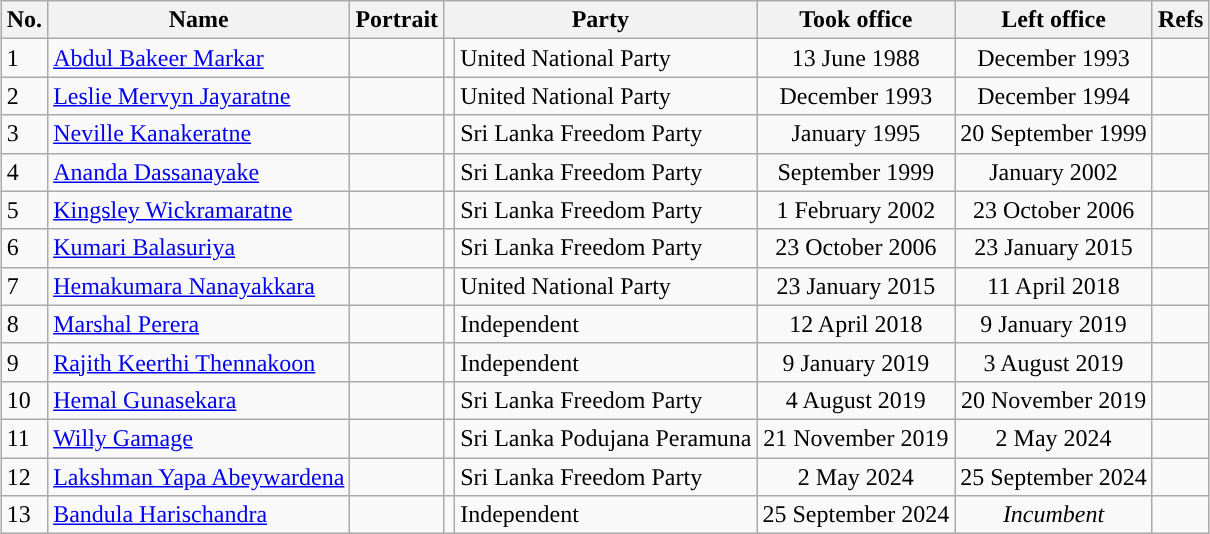<table class="wikitable plainrowheaders sortable" style="margin:1em auto; text-align:left;">
<tr>
<th>No.</th>
<th>Name</th>
<th class=unsortable>Portrait</th>
<th colspan="2">Party</th>
<th>Took office</th>
<th>Left office</th>
<th class=unsortable>Refs</th>
</tr>
<tr>
<td>1</td>
<td><a href='#'>Abdul Bakeer Markar</a></td>
<td></td>
<td !align="center" style="background:"></td>
<td>United National Party</td>
<td align=center>13 June 1988</td>
<td align=center>December 1993</td>
<td align=center></td>
</tr>
<tr>
<td>2</td>
<td><a href='#'>Leslie Mervyn Jayaratne</a></td>
<td></td>
<td !align="center" style="background:"></td>
<td>United National Party</td>
<td align=center>December 1993</td>
<td align=center>December 1994</td>
<td align=center></td>
</tr>
<tr>
<td>3</td>
<td><a href='#'>Neville Kanakeratne</a></td>
<td></td>
<td !align="center" style="background:"></td>
<td>Sri Lanka Freedom Party</td>
<td align=center>January 1995</td>
<td align=center>20 September 1999</td>
<td align=center></td>
</tr>
<tr>
<td>4</td>
<td><a href='#'>Ananda Dassanayake</a></td>
<td></td>
<td !align="center" style="background:"></td>
<td>Sri Lanka Freedom Party</td>
<td align=center>September 1999</td>
<td align=center>January 2002</td>
<td align=center></td>
</tr>
<tr>
<td>5</td>
<td><a href='#'>Kingsley Wickramaratne</a></td>
<td></td>
<td !align="center" style="background:"></td>
<td>Sri Lanka Freedom Party</td>
<td align=center>1 February 2002</td>
<td align=center>23 October 2006</td>
<td align=center></td>
</tr>
<tr>
<td>6</td>
<td><a href='#'>Kumari Balasuriya</a></td>
<td></td>
<td !align="center" style="background:"></td>
<td>Sri Lanka Freedom Party</td>
<td align=center>23 October 2006</td>
<td align=center>23 January 2015</td>
<td align=center></td>
</tr>
<tr>
<td>7</td>
<td><a href='#'>Hemakumara Nanayakkara</a></td>
<td></td>
<td !align="center" style="background:"></td>
<td>United National Party</td>
<td align=center>23 January 2015</td>
<td align=center>11 April 2018</td>
<td align=center></td>
</tr>
<tr>
<td>8</td>
<td><a href='#'>Marshal Perera</a></td>
<td></td>
<td !align="center" style="background:"></td>
<td>Independent</td>
<td align=center>12 April 2018</td>
<td align=center>9 January 2019</td>
<td align=center></td>
</tr>
<tr>
<td>9</td>
<td><a href='#'>Rajith Keerthi Thennakoon</a></td>
<td></td>
<td !align="center" style="background:"></td>
<td>Independent</td>
<td align=center>9 January 2019</td>
<td align=center>3 August 2019</td>
<td align=center></td>
</tr>
<tr>
<td>10</td>
<td><a href='#'>Hemal Gunasekara</a></td>
<td></td>
<td !align="center" style="background:"></td>
<td>Sri Lanka Freedom Party</td>
<td align=center>4 August 2019</td>
<td align=center>20 November 2019</td>
<td align=center></td>
</tr>
<tr>
<td>11</td>
<td><a href='#'>Willy Gamage</a></td>
<td></td>
<td !align="center" style="background:"></td>
<td>Sri Lanka Podujana Peramuna</td>
<td align=center>21 November 2019</td>
<td align=center>2 May 2024</td>
<td align=center></td>
</tr>
<tr>
<td>12</td>
<td><a href='#'>Lakshman Yapa Abeywardena</a></td>
<td></td>
<td !align="center" style="background:"></td>
<td>Sri Lanka Freedom Party</td>
<td align=center>2 May 2024</td>
<td align=center>25 September 2024</td>
<td align=center></td>
</tr>
<tr>
<td>13</td>
<td><a href='#'>Bandula Harischandra</a></td>
<td></td>
<td !align="center" style="background:"></td>
<td>Independent</td>
<td align=center>25 September 2024</td>
<td align=center><em>Incumbent</em></td>
<td align=center></td>
</tr>
</table>
